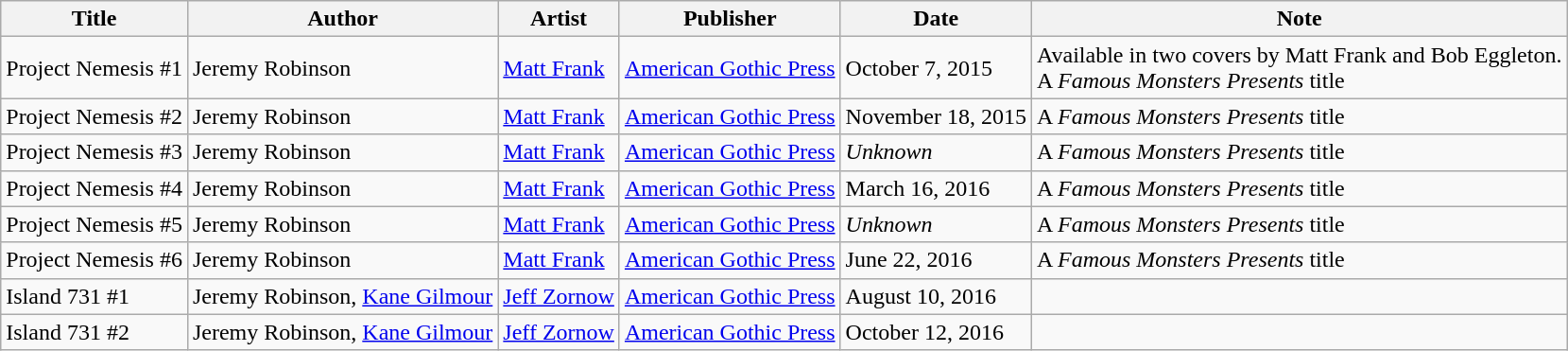<table class="wikitable sortable">
<tr>
<th>Title</th>
<th>Author</th>
<th>Artist</th>
<th>Publisher</th>
<th>Date</th>
<th>Note</th>
</tr>
<tr>
<td>Project Nemesis #1</td>
<td>Jeremy Robinson</td>
<td><a href='#'>Matt Frank</a></td>
<td><a href='#'>American Gothic Press</a></td>
<td>October 7, 2015</td>
<td>Available in two covers by Matt Frank and Bob Eggleton. <br>A <em>Famous Monsters Presents</em> title</td>
</tr>
<tr>
<td>Project Nemesis #2</td>
<td>Jeremy Robinson</td>
<td><a href='#'>Matt Frank</a></td>
<td><a href='#'>American Gothic Press</a></td>
<td>November 18, 2015</td>
<td>A <em>Famous Monsters Presents</em> title</td>
</tr>
<tr>
<td>Project Nemesis #3</td>
<td>Jeremy Robinson</td>
<td><a href='#'>Matt Frank</a></td>
<td><a href='#'>American Gothic Press</a></td>
<td><em>Unknown</em></td>
<td>A <em>Famous Monsters Presents</em> title</td>
</tr>
<tr>
<td>Project Nemesis #4</td>
<td>Jeremy Robinson</td>
<td><a href='#'>Matt Frank</a></td>
<td><a href='#'>American Gothic Press</a></td>
<td>March 16, 2016</td>
<td>A <em>Famous Monsters Presents</em> title</td>
</tr>
<tr>
<td>Project Nemesis #5</td>
<td>Jeremy Robinson</td>
<td><a href='#'>Matt Frank</a></td>
<td><a href='#'>American Gothic Press</a></td>
<td><em>Unknown</em></td>
<td>A <em>Famous Monsters Presents</em> title</td>
</tr>
<tr>
<td>Project Nemesis #6</td>
<td>Jeremy Robinson</td>
<td><a href='#'>Matt Frank</a></td>
<td><a href='#'>American Gothic Press</a></td>
<td>June 22, 2016</td>
<td>A <em>Famous Monsters Presents</em> title</td>
</tr>
<tr>
<td>Island 731 #1</td>
<td>Jeremy Robinson, <a href='#'>Kane Gilmour</a></td>
<td><a href='#'>Jeff Zornow</a></td>
<td><a href='#'>American Gothic Press</a></td>
<td>August 10, 2016</td>
<td></td>
</tr>
<tr>
<td>Island 731 #2</td>
<td>Jeremy Robinson, <a href='#'>Kane Gilmour</a></td>
<td><a href='#'>Jeff Zornow</a></td>
<td><a href='#'>American Gothic Press</a></td>
<td>October 12, 2016</td>
<td></td>
</tr>
</table>
